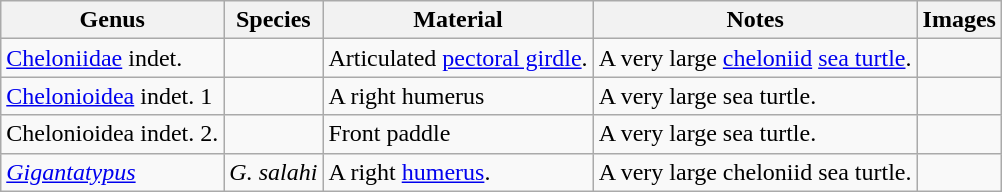<table class="wikitable" align="center">
<tr>
<th>Genus</th>
<th>Species</th>
<th>Material</th>
<th>Notes</th>
<th>Images</th>
</tr>
<tr>
<td><a href='#'>Cheloniidae</a> indet.</td>
<td></td>
<td>Articulated <a href='#'>pectoral girdle</a>.</td>
<td>A very large <a href='#'>cheloniid</a> <a href='#'>sea turtle</a>.</td>
<td></td>
</tr>
<tr>
<td><a href='#'>Chelonioidea</a> indet. 1</td>
<td></td>
<td>A right humerus</td>
<td>A very large sea turtle.</td>
<td></td>
</tr>
<tr>
<td>Chelonioidea indet. 2.</td>
<td></td>
<td>Front paddle</td>
<td>A very large sea turtle.</td>
<td></td>
</tr>
<tr>
<td><em><a href='#'>Gigantatypus</a></em></td>
<td><em>G. salahi</em></td>
<td>A right <a href='#'>humerus</a>.</td>
<td>A very large cheloniid sea turtle.</td>
<td></td>
</tr>
</table>
